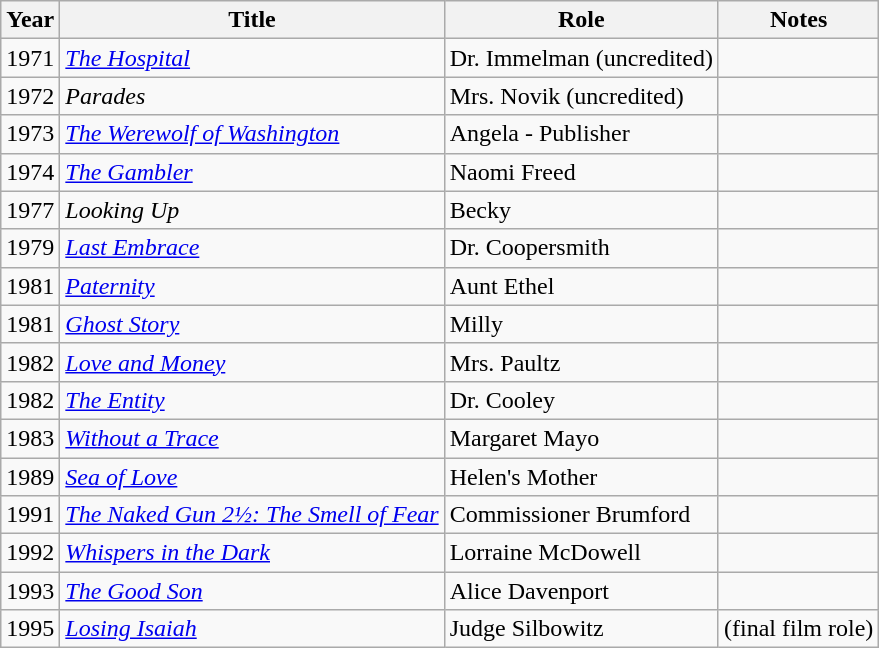<table class="wikitable sortable">
<tr>
<th>Year</th>
<th>Title</th>
<th>Role</th>
<th>Notes</th>
</tr>
<tr>
<td>1971</td>
<td><em><a href='#'>The Hospital</a></em></td>
<td>Dr. Immelman (uncredited)</td>
<td></td>
</tr>
<tr>
<td>1972</td>
<td><em>Parades</em></td>
<td>Mrs. Novik (uncredited)</td>
<td></td>
</tr>
<tr>
<td>1973</td>
<td><em><a href='#'>The Werewolf of Washington</a></em></td>
<td>Angela - Publisher</td>
<td></td>
</tr>
<tr>
<td>1974</td>
<td><em><a href='#'>The Gambler</a></em></td>
<td>Naomi Freed</td>
<td></td>
</tr>
<tr>
<td>1977</td>
<td><em>Looking Up</em></td>
<td>Becky</td>
<td></td>
</tr>
<tr>
<td>1979</td>
<td><em><a href='#'>Last Embrace</a></em></td>
<td>Dr. Coopersmith</td>
<td></td>
</tr>
<tr>
<td>1981</td>
<td><em><a href='#'>Paternity</a></em></td>
<td>Aunt Ethel</td>
<td></td>
</tr>
<tr>
<td>1981</td>
<td><em><a href='#'>Ghost Story</a></em></td>
<td>Milly</td>
<td></td>
</tr>
<tr>
<td>1982</td>
<td><em><a href='#'>Love and Money</a></em></td>
<td>Mrs. Paultz</td>
<td></td>
</tr>
<tr>
<td>1982</td>
<td><em><a href='#'>The Entity</a></em></td>
<td>Dr. Cooley</td>
<td></td>
</tr>
<tr>
<td>1983</td>
<td><em><a href='#'>Without a Trace</a></em></td>
<td>Margaret Mayo</td>
<td></td>
</tr>
<tr>
<td>1989</td>
<td><em><a href='#'>Sea of Love</a></em></td>
<td>Helen's Mother</td>
<td></td>
</tr>
<tr>
<td>1991</td>
<td><em><a href='#'>The Naked Gun 2½: The Smell of Fear</a></em></td>
<td>Commissioner Brumford</td>
<td></td>
</tr>
<tr>
<td>1992</td>
<td><em><a href='#'>Whispers in the Dark</a></em></td>
<td>Lorraine McDowell</td>
<td></td>
</tr>
<tr>
<td>1993</td>
<td><em><a href='#'>The Good Son</a></em></td>
<td>Alice Davenport</td>
<td></td>
</tr>
<tr>
<td>1995</td>
<td><em><a href='#'>Losing Isaiah</a></em></td>
<td>Judge Silbowitz</td>
<td>(final film role)</td>
</tr>
</table>
